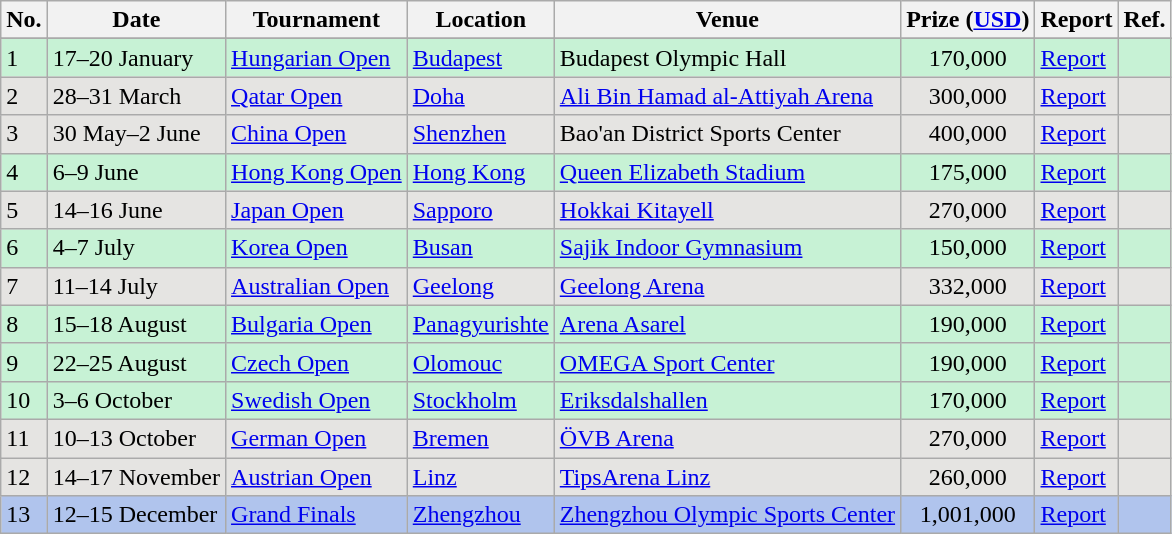<table class=wikitable style="font-size:100%">
<tr>
<th>No.</th>
<th>Date</th>
<th>Tournament</th>
<th>Location</th>
<th>Venue</th>
<th>Prize (<a href='#'>USD</a>)</th>
<th>Report</th>
<th>Ref.</th>
</tr>
<tr>
</tr>
<tr bgcolor="c7f2d5">
<td>1</td>
<td>17–20 January</td>
<td> <a href='#'>Hungarian Open</a></td>
<td><a href='#'>Budapest</a></td>
<td>Budapest Olympic Hall</td>
<td align=center>170,000</td>
<td><a href='#'>Report</a></td>
<td></td>
</tr>
<tr bgcolor="e5e4e2">
<td>2</td>
<td>28–31 March</td>
<td> <a href='#'>Qatar Open</a></td>
<td><a href='#'>Doha</a></td>
<td><a href='#'>Ali Bin Hamad al-Attiyah Arena</a></td>
<td align=center>300,000</td>
<td><a href='#'>Report</a></td>
<td></td>
</tr>
<tr bgcolor="e5e4e2">
<td>3</td>
<td>30 May–2 June</td>
<td> <a href='#'>China Open</a></td>
<td><a href='#'>Shenzhen</a></td>
<td>Bao'an District Sports Center</td>
<td align=center>400,000</td>
<td><a href='#'>Report</a></td>
<td></td>
</tr>
<tr bgcolor="c7f2d5">
<td>4</td>
<td>6–9 June</td>
<td> <a href='#'>Hong Kong Open</a></td>
<td><a href='#'>Hong Kong</a></td>
<td><a href='#'>Queen Elizabeth Stadium</a></td>
<td align=center>175,000</td>
<td><a href='#'>Report</a></td>
<td></td>
</tr>
<tr bgcolor="e5e4e2">
<td>5</td>
<td>14–16 June</td>
<td> <a href='#'>Japan Open</a></td>
<td><a href='#'>Sapporo</a></td>
<td><a href='#'>Hokkai Kitayell</a></td>
<td align=center>270,000</td>
<td><a href='#'>Report</a></td>
<td></td>
</tr>
<tr bgcolor="c7f2d5">
<td>6</td>
<td>4–7 July</td>
<td> <a href='#'>Korea Open</a></td>
<td><a href='#'>Busan</a></td>
<td><a href='#'>Sajik Indoor Gymnasium</a></td>
<td align=center>150,000</td>
<td><a href='#'>Report</a></td>
<td></td>
</tr>
<tr bgcolor="e5e4e2">
<td>7</td>
<td>11–14 July</td>
<td> <a href='#'>Australian Open</a></td>
<td><a href='#'>Geelong</a></td>
<td><a href='#'>Geelong Arena</a></td>
<td align=center>332,000</td>
<td><a href='#'>Report</a></td>
<td></td>
</tr>
<tr bgcolor="c7f2d5">
<td>8</td>
<td>15–18 August</td>
<td> <a href='#'>Bulgaria Open</a></td>
<td><a href='#'>Panagyurishte</a></td>
<td><a href='#'>Arena Asarel</a></td>
<td align=center>190,000</td>
<td><a href='#'>Report</a></td>
<td></td>
</tr>
<tr bgcolor="c7f2d5">
<td>9</td>
<td>22–25 August</td>
<td> <a href='#'>Czech Open</a></td>
<td><a href='#'>Olomouc</a></td>
<td><a href='#'>OMEGA Sport Center</a></td>
<td align=center>190,000</td>
<td><a href='#'>Report</a></td>
<td></td>
</tr>
<tr bgcolor="c7f2d5">
<td>10</td>
<td>3–6 October</td>
<td> <a href='#'>Swedish Open</a></td>
<td><a href='#'>Stockholm</a></td>
<td><a href='#'>Eriksdalshallen</a></td>
<td align=center>170,000</td>
<td><a href='#'>Report</a></td>
<td></td>
</tr>
<tr bgcolor="e5e4e2">
<td>11</td>
<td>10–13 October</td>
<td> <a href='#'>German Open</a></td>
<td><a href='#'>Bremen</a></td>
<td><a href='#'>ÖVB Arena</a></td>
<td align=center>270,000</td>
<td><a href='#'>Report</a></td>
<td></td>
</tr>
<tr bgcolor="e5e4e2">
<td>12</td>
<td>14–17 November</td>
<td> <a href='#'>Austrian Open</a></td>
<td><a href='#'>Linz</a></td>
<td><a href='#'>TipsArena Linz</a></td>
<td align=center>260,000</td>
<td><a href='#'>Report</a></td>
<td></td>
</tr>
<tr bgcolor="b0c4ed">
<td>13</td>
<td>12–15 December</td>
<td> <a href='#'>Grand Finals</a></td>
<td><a href='#'>Zhengzhou</a></td>
<td><a href='#'>Zhengzhou Olympic Sports Center</a></td>
<td align=center>1,001,000</td>
<td><a href='#'>Report</a></td>
<td></td>
</tr>
</table>
